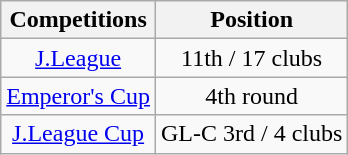<table class="wikitable" style="text-align:center;">
<tr>
<th>Competitions</th>
<th>Position</th>
</tr>
<tr>
<td><a href='#'>J.League</a></td>
<td>11th / 17 clubs</td>
</tr>
<tr>
<td><a href='#'>Emperor's Cup</a></td>
<td>4th round</td>
</tr>
<tr>
<td><a href='#'>J.League Cup</a></td>
<td>GL-C 3rd / 4 clubs</td>
</tr>
</table>
